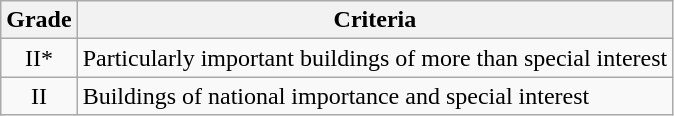<table class="wikitable">
<tr>
<th>Grade</th>
<th>Criteria</th>
</tr>
<tr>
<td align="center" >II*</td>
<td>Particularly important buildings of more than special interest</td>
</tr>
<tr>
<td align="center" >II</td>
<td>Buildings of national importance and special interest</td>
</tr>
</table>
